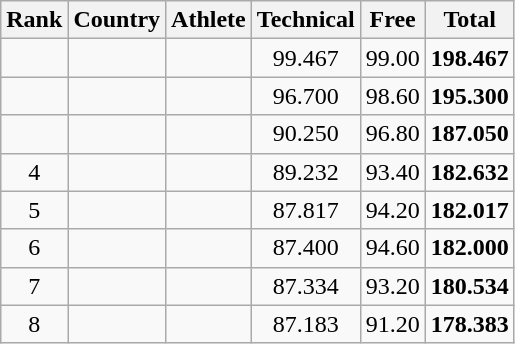<table class="wikitable sortable" style="text-align:center">
<tr>
<th>Rank</th>
<th>Country</th>
<th>Athlete</th>
<th>Technical</th>
<th>Free</th>
<th>Total</th>
</tr>
<tr>
<td></td>
<td align=left></td>
<td></td>
<td>99.467</td>
<td>99.00</td>
<td><strong>198.467</strong></td>
</tr>
<tr>
<td></td>
<td align=left></td>
<td></td>
<td>96.700</td>
<td>98.60</td>
<td><strong>195.300</strong></td>
</tr>
<tr>
<td></td>
<td align=left></td>
<td></td>
<td>90.250</td>
<td>96.80</td>
<td><strong>187.050</strong></td>
</tr>
<tr>
<td>4</td>
<td align=left></td>
<td></td>
<td>89.232</td>
<td>93.40</td>
<td><strong>182.632</strong></td>
</tr>
<tr>
<td>5</td>
<td align=left></td>
<td></td>
<td>87.817</td>
<td>94.20</td>
<td><strong>182.017</strong></td>
</tr>
<tr>
<td>6</td>
<td align=left></td>
<td></td>
<td>87.400</td>
<td>94.60</td>
<td><strong>182.000</strong></td>
</tr>
<tr>
<td>7</td>
<td align=left></td>
<td></td>
<td>87.334</td>
<td>93.20</td>
<td><strong>180.534</strong></td>
</tr>
<tr>
<td>8</td>
<td align=left></td>
<td></td>
<td>87.183</td>
<td>91.20</td>
<td><strong>178.383</strong></td>
</tr>
</table>
